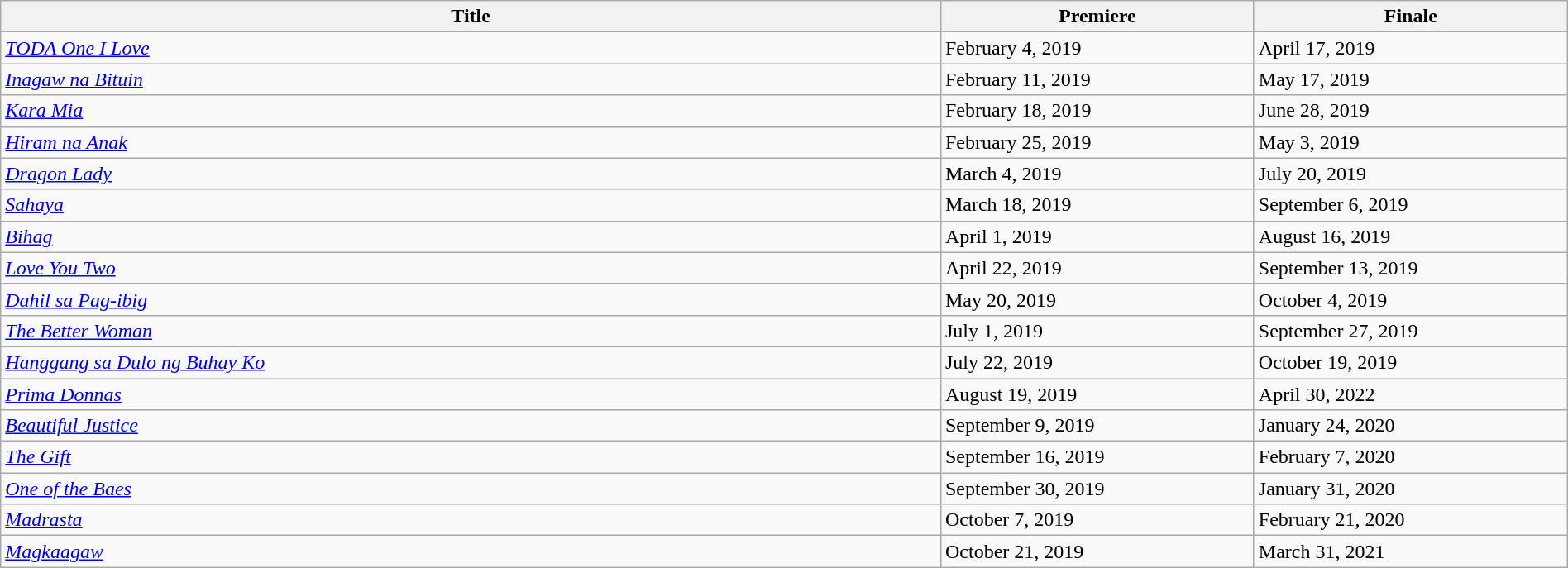<table class="wikitable sortable" width="100%">
<tr>
<th style="width:60%;">Title</th>
<th style="width:20%;">Premiere</th>
<th style="width:20%;">Finale</th>
</tr>
<tr>
<td><em><a href='#'>TODA One I Love</a></em> </td>
<td>February 4, 2019</td>
<td>April 17, 2019</td>
</tr>
<tr>
<td><em><a href='#'>Inagaw na Bituin</a></em> </td>
<td>February 11, 2019</td>
<td>May 17, 2019</td>
</tr>
<tr>
<td><em><a href='#'>Kara Mia</a></em></td>
<td>February 18, 2019</td>
<td>June 28, 2019</td>
</tr>
<tr>
<td><em><a href='#'>Hiram na Anak</a></em> </td>
<td>February 25, 2019</td>
<td>May 3, 2019</td>
</tr>
<tr>
<td><em><a href='#'>Dragon Lady</a></em></td>
<td>March 4, 2019</td>
<td>July 20, 2019</td>
</tr>
<tr>
<td><em><a href='#'>Sahaya</a></em></td>
<td>March 18, 2019</td>
<td>September 6, 2019</td>
</tr>
<tr>
<td><em><a href='#'>Bihag</a></em> </td>
<td>April 1, 2019</td>
<td>August 16, 2019</td>
</tr>
<tr>
<td><em><a href='#'>Love You Two</a></em></td>
<td>April 22, 2019</td>
<td>September 13, 2019</td>
</tr>
<tr>
<td><em><a href='#'>Dahil sa Pag-ibig</a></em> </td>
<td>May 20, 2019</td>
<td>October 4, 2019</td>
</tr>
<tr>
<td><em><a href='#'>The Better Woman</a></em></td>
<td>July 1, 2019</td>
<td>September 27, 2019</td>
</tr>
<tr>
<td><em><a href='#'>Hanggang sa Dulo ng Buhay Ko</a></em> </td>
<td>July 22, 2019</td>
<td>October 19, 2019</td>
</tr>
<tr>
<td><em><a href='#'>Prima Donnas</a></em></td>
<td>August 19, 2019</td>
<td>April 30, 2022</td>
</tr>
<tr>
<td><em><a href='#'>Beautiful Justice</a></em></td>
<td>September 9, 2019</td>
<td>January 24, 2020</td>
</tr>
<tr>
<td><em><a href='#'>The Gift</a></em></td>
<td>September 16, 2019</td>
<td>February 7, 2020</td>
</tr>
<tr>
<td><em><a href='#'>One of the Baes</a></em> </td>
<td>September 30, 2019</td>
<td>January 31, 2020</td>
</tr>
<tr>
<td><em><a href='#'>Madrasta</a></em> </td>
<td>October 7, 2019</td>
<td>February 21, 2020</td>
</tr>
<tr>
<td><em><a href='#'>Magkaagaw</a></em> </td>
<td>October 21, 2019</td>
<td>March 31, 2021</td>
</tr>
</table>
